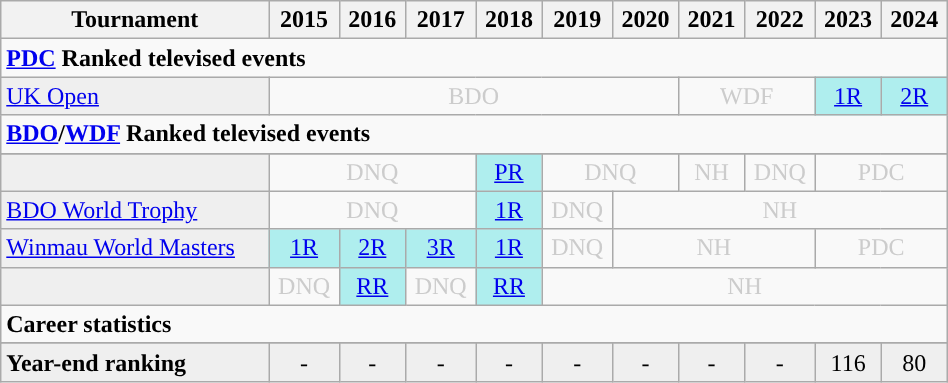<table class="wikitable" style="width:50%; margin:0">
<tr>
<th>Tournament</th>
<th>2015</th>
<th>2016</th>
<th>2017</th>
<th>2018</th>
<th>2019</th>
<th>2020</th>
<th>2021</th>
<th>2022</th>
<th>2023</th>
<th>2024</th>
</tr>
<tr>
<td colspan="31" align="left"><strong><a href='#'>PDC</a> Ranked televised events</strong></td>
</tr>
<tr>
<td style="background:#efefef;"><a href='#'>UK Open</a></td>
<td colspan="6" style="text-align:center; color:#ccc;">BDO</td>
<td colspan="2" style="text-align:center; color:#ccc;">WDF</td>
<td style="text-align:center; background:#afeeee;"><a href='#'>1R</a></td>
<td style="text-align:center; background:#afeeee;"><a href='#'>2R</a></td>
</tr>
<tr>
<td colspan="31" align="left"><strong><a href='#'>BDO</a>/<a href='#'>WDF</a> Ranked televised events</strong></td>
</tr>
<tr>
</tr>
<tr>
<td style="background:#efefef;"></td>
<td colspan="3" style="text-align:center; color:#ccc;">DNQ</td>
<td style="text-align:center; background:#afeeee;"><a href='#'>PR</a></td>
<td colspan="2" style="text-align:center; color:#ccc;">DNQ</td>
<td colspan="1" style="text-align:center; color:#ccc;">NH</td>
<td style="text-align:center; color:#ccc;">DNQ</td>
<td colspan="2" style="text-align:center; color:#ccc;">PDC</td>
</tr>
<tr>
<td style="background:#efefef;"><a href='#'>BDO World Trophy</a></td>
<td colspan="3" style="text-align:center; color:#ccc;">DNQ</td>
<td style="text-align:center; background:#afeeee;"><a href='#'>1R</a></td>
<td style="text-align:center; color:#ccc;">DNQ</td>
<td colspan="5" style="text-align:center; color:#ccc;">NH</td>
</tr>
<tr>
<td style="background:#efefef;"><a href='#'>Winmau World Masters</a></td>
<td style="text-align:center; background:#afeeee;"><a href='#'>1R</a></td>
<td style="text-align:center; background:#afeeee;"><a href='#'>2R</a></td>
<td style="text-align:center; background:#afeeee;"><a href='#'>3R</a></td>
<td style="text-align:center; background:#afeeee;"><a href='#'>1R</a></td>
<td style="text-align:center; color:#ccc;">DNQ</td>
<td colspan="3" style="text-align:center; color:#ccc;">NH</td>
<td colspan="2" style="text-align:center; color:#ccc;">PDC</td>
</tr>
<tr>
<td style="background:#efefef;"></td>
<td style="text-align:center; color:#ccc;">DNQ</td>
<td style="text-align:center; background:#afeeee;"><a href='#'>RR</a></td>
<td style="text-align:center; color:#ccc;">DNQ</td>
<td style="text-align:center; background:#afeeee;"><a href='#'>RR</a></td>
<td colspan="6" style="text-align:center; color:#ccc;">NH</td>
</tr>
<tr>
<td colspan="22" align="left"><strong>Career statistics</strong></td>
</tr>
<tr>
</tr>
<tr bgcolor="efefef">
<td align="left"><strong>Year-end ranking</strong></td>
<td style="text-align:center;">-</td>
<td style="text-align:center;">-</td>
<td style="text-align:center;">-</td>
<td style="text-align:center;">-</td>
<td style="text-align:center;">-</td>
<td style="text-align:center;">-</td>
<td style="text-align:center;">-</td>
<td style="text-align:center;">-</td>
<td style="text-align:center;">116</td>
<td style="text-align:center;">80</td>
</tr>
</table>
